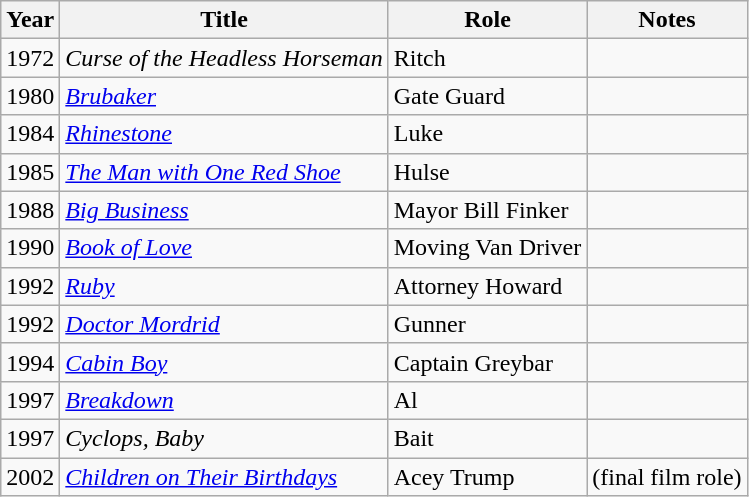<table class="wikitable">
<tr>
<th>Year</th>
<th>Title</th>
<th>Role</th>
<th>Notes</th>
</tr>
<tr>
<td>1972</td>
<td><em>Curse of the Headless Horseman</em></td>
<td>Ritch</td>
<td></td>
</tr>
<tr>
<td>1980</td>
<td><em><a href='#'>Brubaker</a></em></td>
<td>Gate Guard</td>
<td></td>
</tr>
<tr>
<td>1984</td>
<td><em><a href='#'>Rhinestone</a></em></td>
<td>Luke</td>
<td></td>
</tr>
<tr>
<td>1985</td>
<td><em><a href='#'>The Man with One Red Shoe</a></em></td>
<td>Hulse</td>
<td></td>
</tr>
<tr>
<td>1988</td>
<td><em><a href='#'>Big Business</a></em></td>
<td>Mayor Bill Finker</td>
<td></td>
</tr>
<tr>
<td>1990</td>
<td><em><a href='#'>Book of Love</a></em></td>
<td>Moving Van Driver</td>
<td></td>
</tr>
<tr>
<td>1992</td>
<td><em><a href='#'>Ruby</a></em></td>
<td>Attorney Howard</td>
<td></td>
</tr>
<tr>
<td>1992</td>
<td><em><a href='#'>Doctor Mordrid</a></em></td>
<td>Gunner</td>
<td></td>
</tr>
<tr>
<td>1994</td>
<td><em><a href='#'>Cabin Boy</a></em></td>
<td>Captain Greybar</td>
<td></td>
</tr>
<tr>
<td>1997</td>
<td><em><a href='#'>Breakdown</a></em></td>
<td>Al</td>
<td></td>
</tr>
<tr>
<td>1997</td>
<td><em>Cyclops, Baby</em></td>
<td>Bait</td>
<td></td>
</tr>
<tr>
<td>2002</td>
<td><em><a href='#'>Children on Their Birthdays</a></em></td>
<td>Acey Trump</td>
<td>(final film role)</td>
</tr>
</table>
